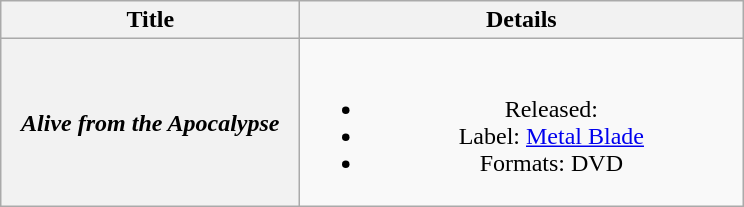<table class="wikitable plainrowheaders" style="text-align:center;">
<tr>
<th scope="col" style="width:12em;">Title</th>
<th scope="col" style="width:18em;">Details</th>
</tr>
<tr>
<th scope="row"><em>Alive from the Apocalypse</em></th>
<td><br><ul><li>Released: </li><li>Label: <a href='#'>Metal Blade</a></li><li>Formats: DVD</li></ul></td>
</tr>
</table>
